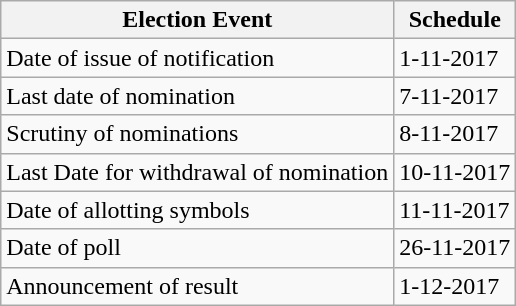<table class="wikitable">
<tr>
<th><strong>Election Event</strong></th>
<th><strong>Schedule</strong></th>
</tr>
<tr>
<td>Date of issue of notification</td>
<td>1-11-2017</td>
</tr>
<tr>
<td>Last date of nomination</td>
<td>7-11-2017</td>
</tr>
<tr>
<td>Scrutiny of nominations</td>
<td>8-11-2017</td>
</tr>
<tr>
<td>Last Date for withdrawal of nomination</td>
<td>10-11-2017</td>
</tr>
<tr>
<td>Date of allotting symbols</td>
<td>11-11-2017</td>
</tr>
<tr>
<td>Date of poll</td>
<td>26-11-2017</td>
</tr>
<tr>
<td>Announcement of result</td>
<td>1-12-2017</td>
</tr>
</table>
